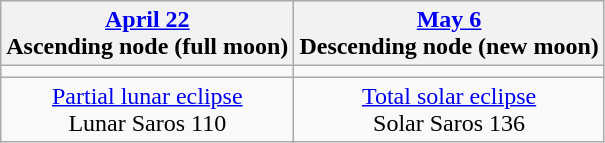<table class="wikitable">
<tr>
<th><a href='#'>April 22</a><br>Ascending node (full moon)<br></th>
<th><a href='#'>May 6</a><br>Descending node (new moon)<br></th>
</tr>
<tr>
<td></td>
<td></td>
</tr>
<tr align=center>
<td><a href='#'>Partial lunar eclipse</a><br>Lunar Saros 110</td>
<td><a href='#'>Total solar eclipse</a><br>Solar Saros 136</td>
</tr>
</table>
